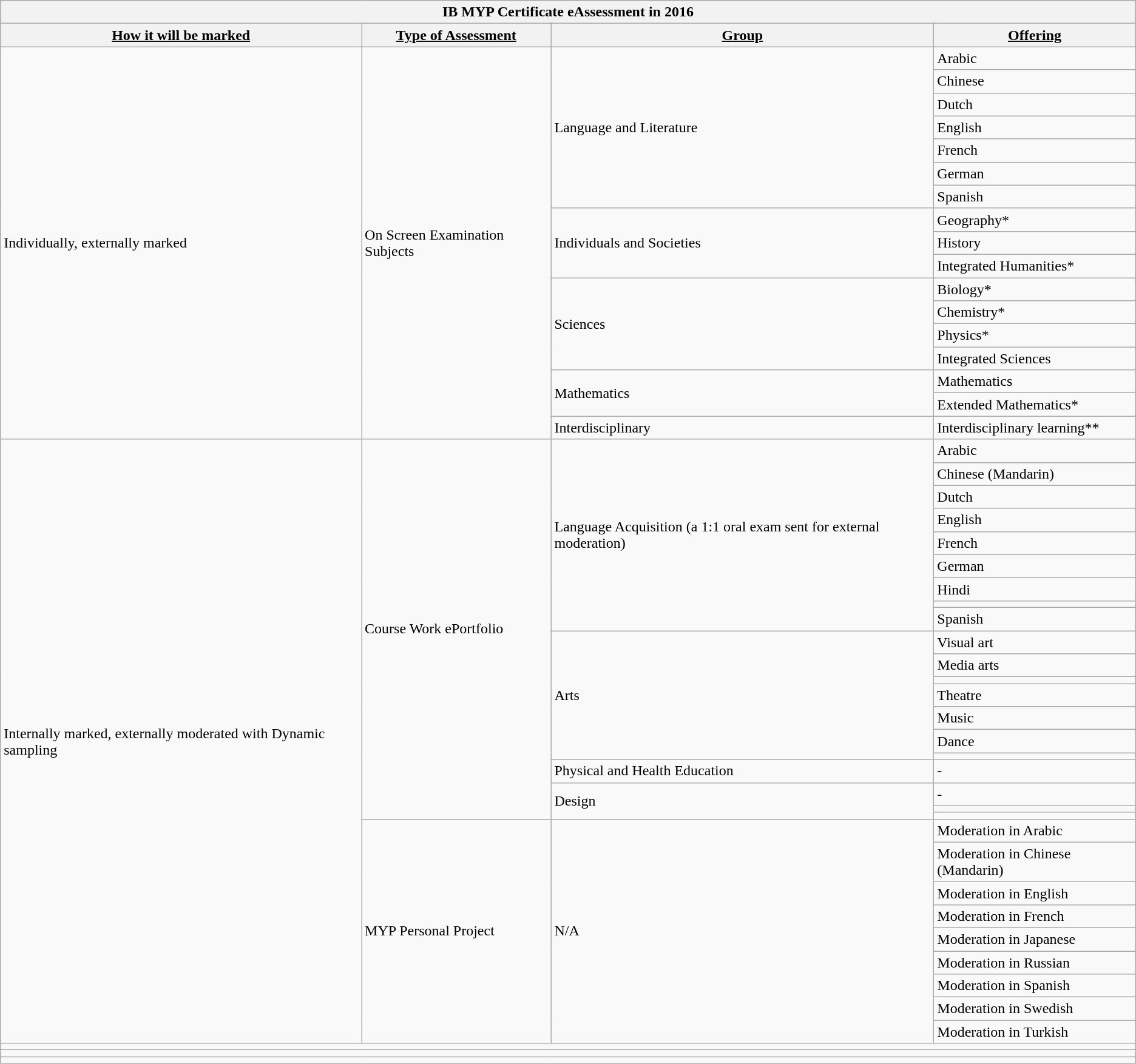<table class= "wikitable mw-collapsible mw-collapsed">
<tr>
<th colspan="4">IB MYP Certificate eAssessment in 2016</th>
</tr>
<tr>
<th><strong><u>How it will be marked</u></strong></th>
<th><u>Type of Assessment</u></th>
<th><strong><u>Group</u></strong></th>
<th><strong><u>Offering</u></strong></th>
</tr>
<tr>
<td rowspan="17">Individually, externally marked</td>
<td rowspan="17">On Screen Examination Subjects</td>
<td rowspan="7">Language and Literature</td>
<td>Arabic</td>
</tr>
<tr>
<td>Chinese</td>
</tr>
<tr>
<td>Dutch</td>
</tr>
<tr>
<td>English</td>
</tr>
<tr>
<td>French</td>
</tr>
<tr>
<td>German</td>
</tr>
<tr>
<td>Spanish</td>
</tr>
<tr>
<td rowspan="3">Individuals and Societies</td>
<td>Geography*</td>
</tr>
<tr>
<td>History</td>
</tr>
<tr>
<td>Integrated Humanities*</td>
</tr>
<tr>
<td rowspan="4">Sciences</td>
<td>Biology*</td>
</tr>
<tr>
<td>Chemistry*</td>
</tr>
<tr>
<td>Physics*</td>
</tr>
<tr>
<td>Integrated Sciences</td>
</tr>
<tr>
<td rowspan="2">Mathematics</td>
<td>Mathematics</td>
</tr>
<tr>
<td>Extended Mathematics*</td>
</tr>
<tr>
<td>Interdisciplinary</td>
<td>Interdisciplinary learning**</td>
</tr>
<tr>
<td rowspan="29">Internally marked, externally moderated with Dynamic sampling</td>
<td rowspan="20">Course Work ePortfolio</td>
<td rowspan="9">Language Acquisition (a 1:1 oral exam sent for external moderation)</td>
<td>Arabic</td>
</tr>
<tr>
<td>Chinese (Mandarin)</td>
</tr>
<tr>
<td>Dutch</td>
</tr>
<tr>
<td>English</td>
</tr>
<tr>
<td>French</td>
</tr>
<tr>
<td>German</td>
</tr>
<tr>
<td>Hindi</td>
</tr>
<tr>
<td></td>
</tr>
<tr>
<td>Spanish</td>
</tr>
<tr>
<td rowspan="7">Arts</td>
<td>Visual art</td>
</tr>
<tr>
<td>Media arts</td>
</tr>
<tr>
<td></td>
</tr>
<tr>
<td>Theatre</td>
</tr>
<tr>
<td>Music</td>
</tr>
<tr>
<td>Dance</td>
</tr>
<tr>
<td></td>
</tr>
<tr>
<td>Physical and Health Education</td>
<td>-</td>
</tr>
<tr>
<td rowspan="3">Design</td>
<td>-</td>
</tr>
<tr>
<td></td>
</tr>
<tr>
<td></td>
</tr>
<tr>
<td rowspan="9">MYP Personal Project</td>
<td rowspan="9">N/A</td>
<td>Moderation in Arabic</td>
</tr>
<tr>
<td>Moderation in Chinese (Mandarin)</td>
</tr>
<tr>
<td>Moderation in English</td>
</tr>
<tr>
<td>Moderation in French</td>
</tr>
<tr>
<td>Moderation in Japanese</td>
</tr>
<tr>
<td>Moderation in Russian</td>
</tr>
<tr>
<td>Moderation in Spanish</td>
</tr>
<tr>
<td>Moderation in Swedish</td>
</tr>
<tr>
<td>Moderation in Turkish</td>
</tr>
<tr>
<td colspan=4></td>
</tr>
<tr>
<td colspan=4></td>
</tr>
<tr>
<td colspan=4></td>
</tr>
</table>
